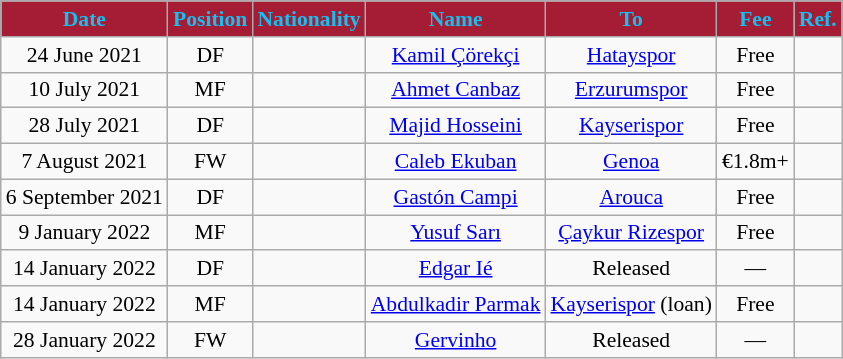<table class="wikitable"  style="text-align:center; font-size:90%; ">
<tr>
<th style= background:#a41d34;color:#14c0f1; width:200px;">Date</th>
<th style= background:#a41d34;color:#14c0f1; width:50px;">Position</th>
<th style= background:#a41d34;color:#14c0f1; width:50px;">Nationality</th>
<th style= background:#a41d34;color:#14c0f1; width:200px;">Name</th>
<th style= background:#a41d34;color:#14c0f1; width:200px;">To</th>
<th style= background:#a41d34;color:#14c0f1; width:200px;">Fee</th>
<th style= background:#a41d34;color:#14c0f1; width:50px;">Ref.</th>
</tr>
<tr>
<td>24 June 2021</td>
<td>DF</td>
<td></td>
<td><a href='#'>Kamil Çörekçi</a></td>
<td> <a href='#'>Hatayspor</a></td>
<td>Free</td>
<td></td>
</tr>
<tr>
<td>10 July 2021</td>
<td>MF</td>
<td></td>
<td><a href='#'>Ahmet Canbaz</a></td>
<td> <a href='#'>Erzurumspor</a></td>
<td>Free</td>
<td></td>
</tr>
<tr>
<td>28 July 2021</td>
<td>DF</td>
<td></td>
<td><a href='#'>Majid Hosseini</a></td>
<td> <a href='#'>Kayserispor</a></td>
<td>Free</td>
<td></td>
</tr>
<tr>
<td>7 August 2021</td>
<td>FW</td>
<td></td>
<td><a href='#'>Caleb Ekuban</a></td>
<td> <a href='#'>Genoa</a></td>
<td>€1.8m+</td>
<td></td>
</tr>
<tr>
<td>6 September 2021</td>
<td>DF</td>
<td></td>
<td><a href='#'>Gastón Campi</a></td>
<td> <a href='#'>Arouca</a></td>
<td>Free</td>
<td></td>
</tr>
<tr>
<td>9 January 2022</td>
<td>MF</td>
<td></td>
<td><a href='#'>Yusuf Sarı</a></td>
<td> <a href='#'>Çaykur Rizespor</a></td>
<td>Free</td>
<td></td>
</tr>
<tr>
<td>14 January 2022</td>
<td>DF</td>
<td></td>
<td><a href='#'>Edgar Ié</a></td>
<td>Released</td>
<td>—</td>
<td></td>
</tr>
<tr>
<td>14 January 2022</td>
<td>MF</td>
<td></td>
<td><a href='#'>Abdulkadir Parmak</a></td>
<td> <a href='#'>Kayserispor</a> (loan)</td>
<td>Free</td>
<td></td>
</tr>
<tr>
<td>28 January 2022</td>
<td>FW</td>
<td></td>
<td><a href='#'>Gervinho</a></td>
<td>Released</td>
<td>—</td>
<td></td>
</tr>
</table>
